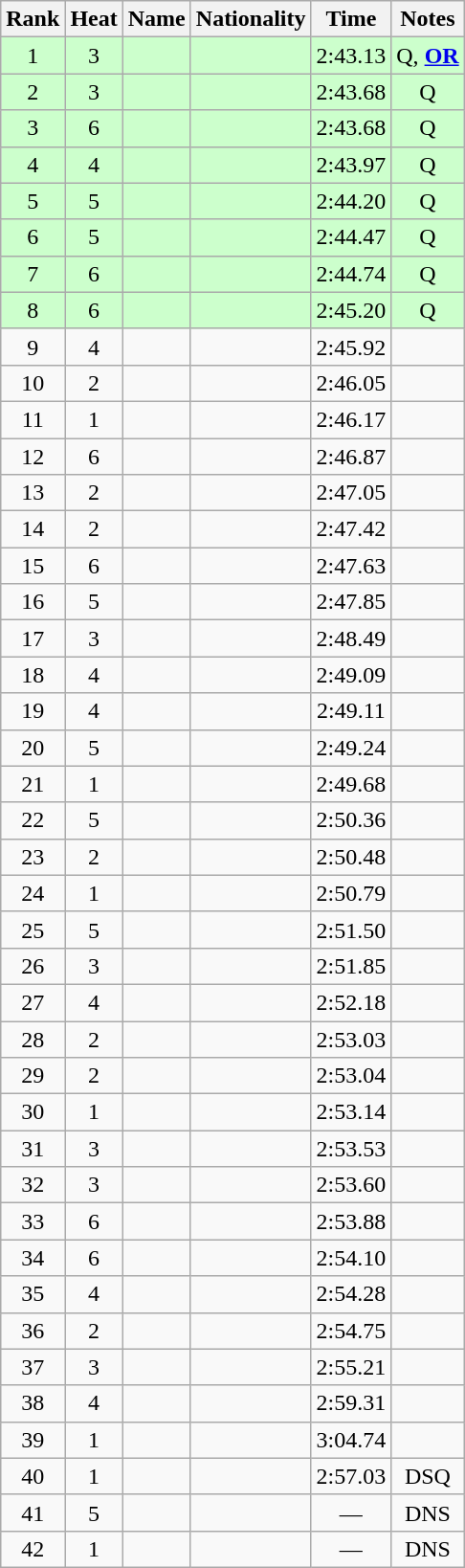<table class="wikitable sortable" style="text-align:center">
<tr>
<th>Rank</th>
<th>Heat</th>
<th>Name</th>
<th>Nationality</th>
<th>Time</th>
<th class="unsortable">Notes</th>
</tr>
<tr bgcolor="#ccffcc">
<td>1</td>
<td>3</td>
<td align="left"></td>
<td align="left"></td>
<td>2:43.13</td>
<td>Q, <strong><a href='#'>OR</a></strong></td>
</tr>
<tr bgcolor="#ccffcc">
<td>2</td>
<td>3</td>
<td align="left"></td>
<td align="left"></td>
<td>2:43.68</td>
<td>Q</td>
</tr>
<tr bgcolor="#ccffcc">
<td>3</td>
<td>6</td>
<td align="left"></td>
<td align="left"></td>
<td>2:43.68</td>
<td>Q</td>
</tr>
<tr bgcolor="#ccffcc">
<td>4</td>
<td>4</td>
<td align="left"></td>
<td align="left"></td>
<td>2:43.97</td>
<td>Q</td>
</tr>
<tr bgcolor="#ccffcc">
<td>5</td>
<td>5</td>
<td align="left"></td>
<td align="left"></td>
<td>2:44.20</td>
<td>Q</td>
</tr>
<tr bgcolor="#ccffcc">
<td>6</td>
<td>5</td>
<td align="left"></td>
<td align="left"></td>
<td>2:44.47</td>
<td>Q</td>
</tr>
<tr bgcolor="#ccffcc">
<td>7</td>
<td>6</td>
<td align="left"></td>
<td align="left"></td>
<td>2:44.74</td>
<td>Q</td>
</tr>
<tr bgcolor="#ccffcc">
<td>8</td>
<td>6</td>
<td align="left"></td>
<td align="left"></td>
<td>2:45.20</td>
<td>Q</td>
</tr>
<tr>
<td>9</td>
<td>4</td>
<td align="left"></td>
<td align="left"></td>
<td>2:45.92</td>
<td></td>
</tr>
<tr>
<td>10</td>
<td>2</td>
<td align="left"></td>
<td align="left"></td>
<td>2:46.05</td>
<td></td>
</tr>
<tr>
<td>11</td>
<td>1</td>
<td align="left"></td>
<td align="left"></td>
<td>2:46.17</td>
<td></td>
</tr>
<tr>
<td>12</td>
<td>6</td>
<td align="left"></td>
<td align="left"></td>
<td>2:46.87</td>
<td></td>
</tr>
<tr>
<td>13</td>
<td>2</td>
<td align="left"></td>
<td align="left"></td>
<td>2:47.05</td>
<td></td>
</tr>
<tr>
<td>14</td>
<td>2</td>
<td align="left"></td>
<td align="left"></td>
<td>2:47.42</td>
<td></td>
</tr>
<tr>
<td>15</td>
<td>6</td>
<td align="left"></td>
<td align="left"></td>
<td>2:47.63</td>
<td></td>
</tr>
<tr>
<td>16</td>
<td>5</td>
<td align="left"></td>
<td align="left"></td>
<td>2:47.85</td>
<td></td>
</tr>
<tr>
<td>17</td>
<td>3</td>
<td align="left"></td>
<td align="left"></td>
<td>2:48.49</td>
<td></td>
</tr>
<tr>
<td>18</td>
<td>4</td>
<td align="left"></td>
<td align="left"></td>
<td>2:49.09</td>
<td></td>
</tr>
<tr>
<td>19</td>
<td>4</td>
<td align="left"></td>
<td align="left"></td>
<td>2:49.11</td>
<td></td>
</tr>
<tr>
<td>20</td>
<td>5</td>
<td align="left"></td>
<td align="left"></td>
<td>2:49.24</td>
<td></td>
</tr>
<tr>
<td>21</td>
<td>1</td>
<td align="left"></td>
<td align="left"></td>
<td>2:49.68</td>
<td></td>
</tr>
<tr>
<td>22</td>
<td>5</td>
<td align="left"></td>
<td align="left"></td>
<td>2:50.36</td>
<td></td>
</tr>
<tr>
<td>23</td>
<td>2</td>
<td align="left"></td>
<td align="left"></td>
<td>2:50.48</td>
<td></td>
</tr>
<tr>
<td>24</td>
<td>1</td>
<td align="left"></td>
<td align="left"></td>
<td>2:50.79</td>
<td></td>
</tr>
<tr>
<td>25</td>
<td>5</td>
<td align="left"></td>
<td align="left"></td>
<td>2:51.50</td>
<td></td>
</tr>
<tr>
<td>26</td>
<td>3</td>
<td align="left"></td>
<td align="left"></td>
<td>2:51.85</td>
<td></td>
</tr>
<tr>
<td>27</td>
<td>4</td>
<td align="left"></td>
<td align="left"></td>
<td>2:52.18</td>
<td></td>
</tr>
<tr>
<td>28</td>
<td>2</td>
<td align="left"></td>
<td align="left"></td>
<td>2:53.03</td>
<td></td>
</tr>
<tr>
<td>29</td>
<td>2</td>
<td align="left"></td>
<td align="left"></td>
<td>2:53.04</td>
<td></td>
</tr>
<tr>
<td>30</td>
<td>1</td>
<td align="left"></td>
<td align="left"></td>
<td>2:53.14</td>
<td></td>
</tr>
<tr>
<td>31</td>
<td>3</td>
<td align="left"></td>
<td align="left"></td>
<td>2:53.53</td>
<td></td>
</tr>
<tr>
<td>32</td>
<td>3</td>
<td align="left"></td>
<td align="left"></td>
<td>2:53.60</td>
<td></td>
</tr>
<tr>
<td>33</td>
<td>6</td>
<td align="left"></td>
<td align="left"></td>
<td>2:53.88</td>
<td></td>
</tr>
<tr>
<td>34</td>
<td>6</td>
<td align="left"></td>
<td align="left"></td>
<td>2:54.10</td>
<td></td>
</tr>
<tr>
<td>35</td>
<td>4</td>
<td align="left"></td>
<td align="left"></td>
<td>2:54.28</td>
<td></td>
</tr>
<tr>
<td>36</td>
<td>2</td>
<td align="left"></td>
<td align="left"></td>
<td>2:54.75</td>
<td></td>
</tr>
<tr>
<td>37</td>
<td>3</td>
<td align="left"></td>
<td align="left"></td>
<td>2:55.21</td>
<td></td>
</tr>
<tr>
<td>38</td>
<td>4</td>
<td align="left"></td>
<td align="left"></td>
<td>2:59.31</td>
<td></td>
</tr>
<tr>
<td>39</td>
<td>1</td>
<td align="left"></td>
<td align="left"></td>
<td>3:04.74</td>
<td></td>
</tr>
<tr>
<td>40</td>
<td>1</td>
<td align="left"></td>
<td align="left"></td>
<td>2:57.03</td>
<td>DSQ</td>
</tr>
<tr>
<td>41</td>
<td>5</td>
<td align="left"></td>
<td align="left"></td>
<td>—</td>
<td>DNS</td>
</tr>
<tr>
<td>42</td>
<td>1</td>
<td align="left"></td>
<td align="left"></td>
<td>—</td>
<td>DNS</td>
</tr>
</table>
